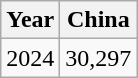<table class="wikitable">
<tr>
<th>Year</th>
<th>China</th>
</tr>
<tr>
<td>2024</td>
<td>30,297</td>
</tr>
</table>
